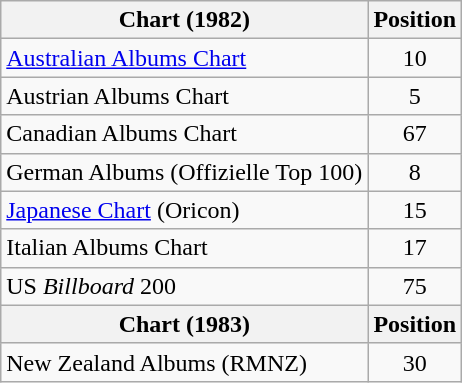<table class="wikitable sortable" style="text-align: center;">
<tr>
<th>Chart (1982)</th>
<th>Position</th>
</tr>
<tr>
<td align="left"><a href='#'>Australian Albums Chart</a></td>
<td>10</td>
</tr>
<tr>
<td align="left">Austrian Albums Chart</td>
<td>5</td>
</tr>
<tr>
<td align="left">Canadian Albums Chart</td>
<td>67</td>
</tr>
<tr>
<td align="left">German Albums (Offizielle Top 100)</td>
<td>8</td>
</tr>
<tr>
<td align="left"><a href='#'>Japanese Chart</a> (Oricon)</td>
<td>15</td>
</tr>
<tr>
<td align="left">Italian Albums Chart</td>
<td>17</td>
</tr>
<tr>
<td align="left">US <em>Billboard</em> 200</td>
<td>75</td>
</tr>
<tr>
<th>Chart (1983)</th>
<th>Position</th>
</tr>
<tr>
<td align="left">New Zealand Albums (RMNZ)</td>
<td>30</td>
</tr>
</table>
